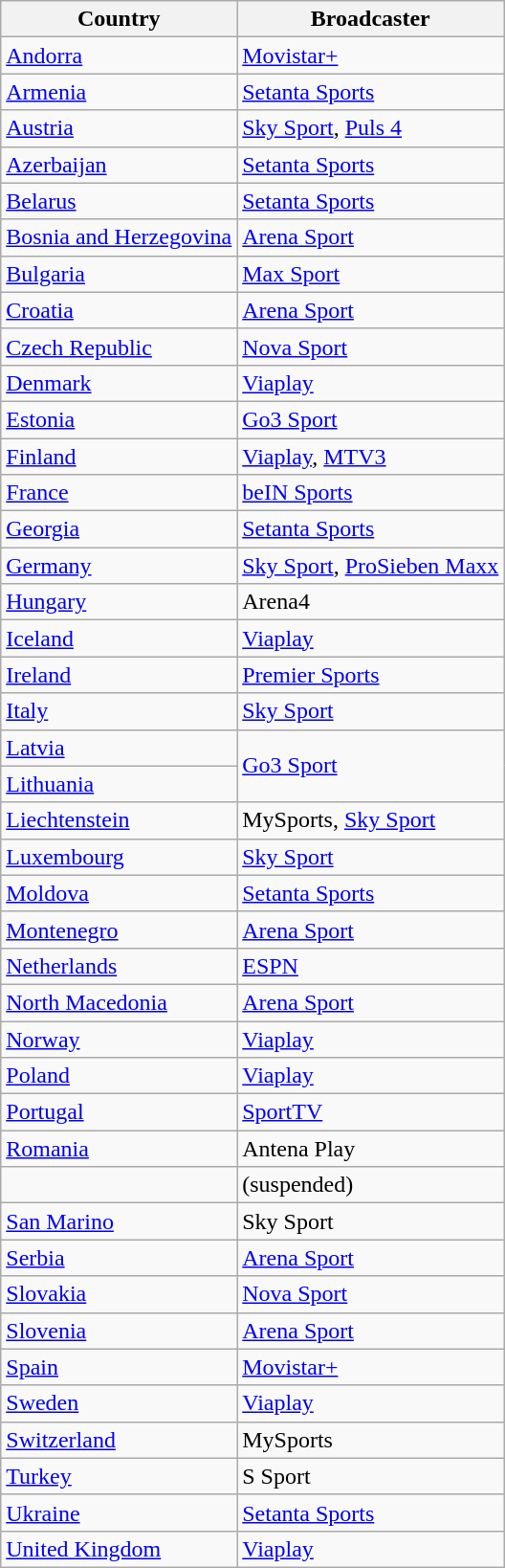<table class="wikitable sortable">
<tr>
<th>Country</th>
<th>Broadcaster</th>
</tr>
<tr>
<td> <a href='#'>Andorra</a></td>
<td><a href='#'>Movistar+</a></td>
</tr>
<tr>
<td> <a href='#'>Armenia</a></td>
<td><a href='#'>Setanta Sports</a></td>
</tr>
<tr>
<td> <a href='#'>Austria</a></td>
<td><a href='#'>Sky Sport</a>, <a href='#'>Puls 4</a></td>
</tr>
<tr>
<td> <a href='#'>Azerbaijan</a></td>
<td><a href='#'>Setanta Sports</a></td>
</tr>
<tr>
<td> <a href='#'>Belarus</a></td>
<td><a href='#'>Setanta Sports</a></td>
</tr>
<tr>
<td> <a href='#'>Bosnia and Herzegovina</a></td>
<td><a href='#'>Arena Sport</a></td>
</tr>
<tr>
<td> <a href='#'>Bulgaria</a></td>
<td><a href='#'>Max Sport</a></td>
</tr>
<tr>
<td> <a href='#'>Croatia</a></td>
<td><a href='#'>Arena Sport</a></td>
</tr>
<tr>
<td> <a href='#'>Czech Republic</a></td>
<td><a href='#'>Nova Sport</a></td>
</tr>
<tr>
<td> <a href='#'>Denmark</a></td>
<td><a href='#'>Viaplay</a></td>
</tr>
<tr>
<td> <a href='#'>Estonia</a></td>
<td><a href='#'>Go3 Sport</a></td>
</tr>
<tr>
<td> <a href='#'>Finland</a></td>
<td><a href='#'>Viaplay</a>, <a href='#'>MTV3</a></td>
</tr>
<tr>
<td> <a href='#'>France</a></td>
<td><a href='#'>beIN Sports</a></td>
</tr>
<tr>
<td> <a href='#'>Georgia</a></td>
<td><a href='#'>Setanta Sports</a></td>
</tr>
<tr>
<td> <a href='#'>Germany</a></td>
<td><a href='#'>Sky Sport</a>, <a href='#'>ProSieben Maxx</a></td>
</tr>
<tr>
<td> <a href='#'>Hungary</a></td>
<td>Arena4</td>
</tr>
<tr>
<td> <a href='#'>Iceland</a></td>
<td><a href='#'>Viaplay</a></td>
</tr>
<tr>
<td> <a href='#'>Ireland</a></td>
<td><a href='#'>Premier Sports</a></td>
</tr>
<tr>
<td> <a href='#'>Italy</a></td>
<td><a href='#'>Sky Sport</a></td>
</tr>
<tr>
<td> <a href='#'>Latvia</a></td>
<td rowspan=2><a href='#'>Go3 Sport</a></td>
</tr>
<tr>
<td> <a href='#'>Lithuania</a></td>
</tr>
<tr>
<td> <a href='#'>Liechtenstein</a></td>
<td>MySports, <a href='#'>Sky Sport</a></td>
</tr>
<tr>
<td> <a href='#'>Luxembourg</a></td>
<td><a href='#'>Sky Sport</a></td>
</tr>
<tr>
<td> <a href='#'>Moldova</a></td>
<td><a href='#'>Setanta Sports</a></td>
</tr>
<tr>
<td> <a href='#'>Montenegro</a></td>
<td><a href='#'>Arena Sport</a></td>
</tr>
<tr>
<td> <a href='#'>Netherlands</a></td>
<td><a href='#'>ESPN</a></td>
</tr>
<tr>
<td> <a href='#'>North Macedonia</a></td>
<td><a href='#'>Arena Sport</a></td>
</tr>
<tr>
<td> <a href='#'>Norway</a></td>
<td><a href='#'>Viaplay</a></td>
</tr>
<tr>
<td> <a href='#'>Poland</a></td>
<td><a href='#'>Viaplay</a></td>
</tr>
<tr>
<td> <a href='#'>Portugal</a></td>
<td><a href='#'>SportTV</a></td>
</tr>
<tr>
<td> <a href='#'>Romania</a></td>
<td>Antena Play</td>
</tr>
<tr>
<td> </td>
<td> (suspended)</td>
</tr>
<tr>
<td> <a href='#'>San Marino</a></td>
<td>Sky Sport</td>
</tr>
<tr>
<td> <a href='#'>Serbia</a></td>
<td><a href='#'>Arena Sport</a></td>
</tr>
<tr>
<td> <a href='#'>Slovakia</a></td>
<td><a href='#'>Nova Sport</a></td>
</tr>
<tr>
<td> <a href='#'>Slovenia</a></td>
<td><a href='#'>Arena Sport</a></td>
</tr>
<tr>
<td> <a href='#'>Spain</a></td>
<td><a href='#'>Movistar+</a></td>
</tr>
<tr>
<td> <a href='#'>Sweden</a></td>
<td><a href='#'>Viaplay</a></td>
</tr>
<tr>
<td> <a href='#'>Switzerland</a></td>
<td>MySports</td>
</tr>
<tr>
<td> <a href='#'>Turkey</a></td>
<td>S Sport</td>
</tr>
<tr>
<td> <a href='#'>Ukraine</a></td>
<td><a href='#'>Setanta Sports</a></td>
</tr>
<tr>
<td> <a href='#'>United Kingdom</a></td>
<td><a href='#'>Viaplay</a></td>
</tr>
</table>
